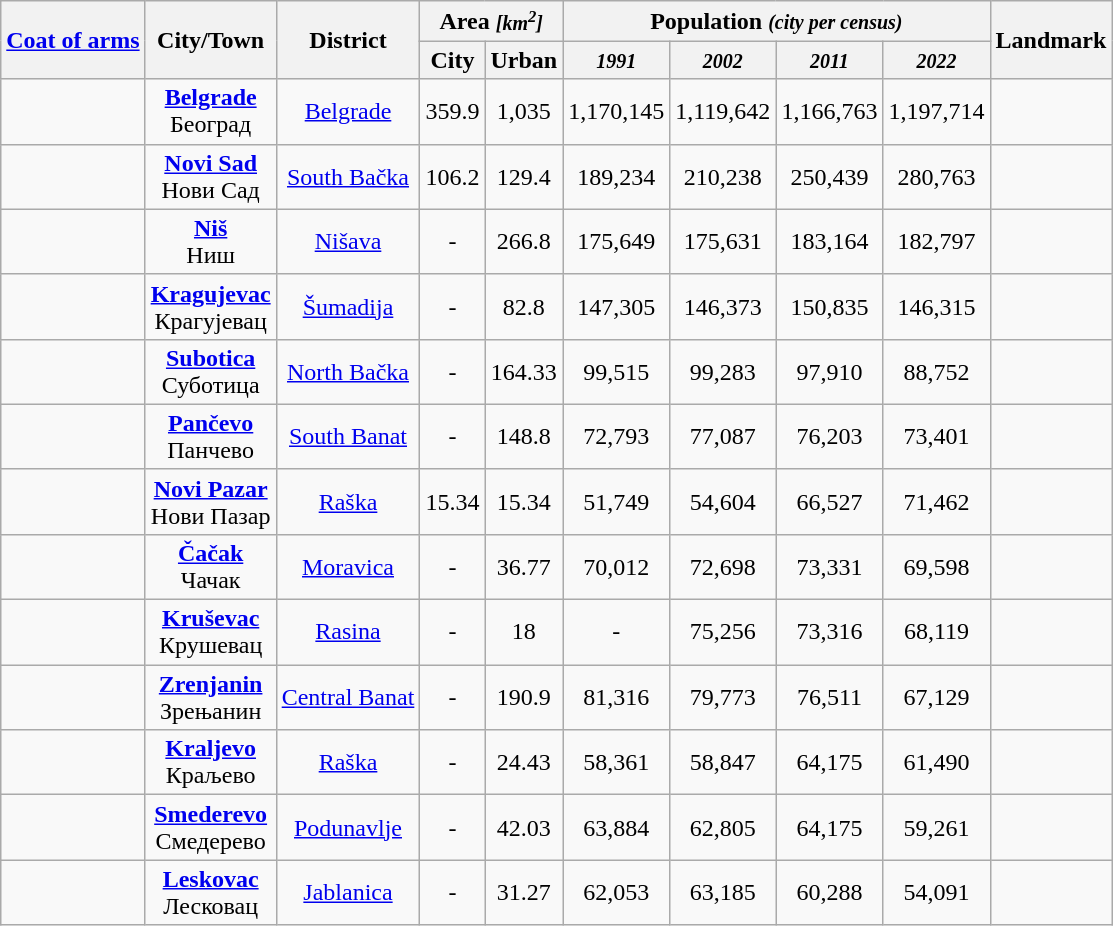<table class="wikitable sortable">
<tr>
<th rowspan="2" class="unsortable" scope="col"><a href='#'>Coat of arms</a></th>
<th rowspan="2" scope="col"><strong>City/Town</strong></th>
<th rowspan="2" scope="col"><strong>District</strong></th>
<th colspan="2" scope="col"><strong>Area</strong> <strong><em><small>[km<sup>2</sup>]</small></em></strong></th>
<th colspan="4" scope="col"><strong>Population</strong> <strong><small><em>(city per census)</em></small></strong></th>
<th rowspan="2" class="unsortable" scope="col"><strong>Landmark</strong></th>
</tr>
<tr>
<th>City</th>
<th>Urban</th>
<th><strong><small><em>1991</em></small></strong></th>
<th><strong><small><em>2002</em></small></strong></th>
<th><strong><small><em>2011</em></small></strong></th>
<th><strong><small><em>2022</em></small></strong></th>
</tr>
<tr align="center">
<td></td>
<td><strong><a href='#'>Belgrade</a></strong><br>Београд</td>
<td><a href='#'>Belgrade</a></td>
<td>359.9</td>
<td>1,035</td>
<td>1,170,145</td>
<td>1,119,642</td>
<td>1,166,763</td>
<td>1,197,714</td>
<td></td>
</tr>
<tr align="center">
<td></td>
<td><strong><a href='#'>Novi Sad</a></strong><br>Нови Сад</td>
<td><a href='#'>South Bačka</a></td>
<td>106.2</td>
<td>129.4</td>
<td>189,234</td>
<td>210,238</td>
<td>250,439</td>
<td>280,763</td>
<td></td>
</tr>
<tr align="center">
<td></td>
<td><strong><a href='#'>Niš</a></strong><br>Ниш</td>
<td><a href='#'>Nišava</a></td>
<td>-</td>
<td>266.8</td>
<td>175,649</td>
<td>175,631</td>
<td>183,164</td>
<td>182,797</td>
<td></td>
</tr>
<tr align="center">
<td></td>
<td><strong><a href='#'>Kragujevac</a></strong><br>Крагујевац</td>
<td><a href='#'>Šumadija</a></td>
<td>-</td>
<td>82.8</td>
<td>147,305</td>
<td>146,373</td>
<td>150,835</td>
<td>146,315</td>
<td></td>
</tr>
<tr align="center">
<td></td>
<td><strong><a href='#'>Subotica</a></strong><br>Суботица</td>
<td><a href='#'>North Bačka</a></td>
<td>-</td>
<td>164.33</td>
<td>99,515</td>
<td>99,283</td>
<td>97,910</td>
<td>88,752</td>
<td></td>
</tr>
<tr align="center">
<td></td>
<td><strong><a href='#'>Pančevo</a></strong><br>Панчево</td>
<td><a href='#'>South Banat</a></td>
<td>-</td>
<td>148.8</td>
<td>72,793</td>
<td>77,087</td>
<td>76,203</td>
<td>73,401</td>
<td></td>
</tr>
<tr align="center">
<td></td>
<td><strong><a href='#'>Novi Pazar</a></strong><br>Нови Пазар</td>
<td><a href='#'>Raška</a></td>
<td>15.34</td>
<td>15.34</td>
<td>51,749</td>
<td>54,604</td>
<td>66,527</td>
<td>71,462</td>
<td></td>
</tr>
<tr align="center">
<td></td>
<td><strong><a href='#'>Čačak</a></strong><br>Чачак</td>
<td><a href='#'>Moravica</a></td>
<td>-</td>
<td>36.77</td>
<td>70,012</td>
<td>72,698</td>
<td>73,331</td>
<td>69,598</td>
<td></td>
</tr>
<tr align="center">
<td></td>
<td><strong><a href='#'>Kruševac</a></strong><br>Крушевац</td>
<td><a href='#'>Rasina</a></td>
<td>-</td>
<td>18</td>
<td>-</td>
<td>75,256</td>
<td>73,316</td>
<td>68,119</td>
<td></td>
</tr>
<tr align="center">
<td></td>
<td><strong><a href='#'>Zrenjanin</a></strong><br>Зрењанин</td>
<td><a href='#'>Central Banat</a></td>
<td>-</td>
<td>190.9</td>
<td>81,316</td>
<td>79,773</td>
<td>76,511</td>
<td>67,129</td>
<td></td>
</tr>
<tr align="center">
<td></td>
<td><strong><a href='#'>Kraljevo</a></strong><br>Краљево</td>
<td><a href='#'>Raška</a></td>
<td>-</td>
<td>24.43</td>
<td>58,361</td>
<td>58,847</td>
<td>64,175</td>
<td>61,490</td>
<td></td>
</tr>
<tr align="center">
<td></td>
<td><strong><a href='#'>Smederevo</a></strong><br>Смедерево</td>
<td><a href='#'>Podunavlje</a></td>
<td>-</td>
<td>42.03</td>
<td>63,884</td>
<td>62,805</td>
<td>64,175</td>
<td>59,261</td>
<td></td>
</tr>
<tr align="center">
<td></td>
<td><strong><a href='#'>Leskovac</a></strong><br>Лесковац</td>
<td><a href='#'>Jablanica</a></td>
<td>-</td>
<td>31.27</td>
<td>62,053</td>
<td>63,185</td>
<td>60,288</td>
<td>54,091</td>
<td></td>
</tr>
</table>
